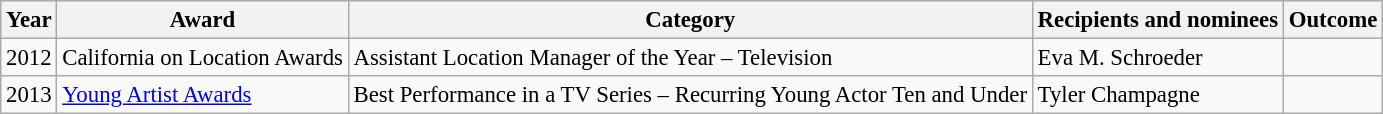<table class="wikitable" style="font-size: 95%;">
<tr style="text-align:center;">
<th>Year</th>
<th>Award</th>
<th>Category</th>
<th>Recipients and nominees</th>
<th>Outcome</th>
</tr>
<tr>
<td>2012</td>
<td>California on Location Awards</td>
<td>Assistant Location Manager of the Year – Television</td>
<td>Eva M. Schroeder</td>
<td></td>
</tr>
<tr>
<td>2013</td>
<td><a href='#'>Young Artist Awards</a></td>
<td>Best Performance in a TV Series – Recurring Young Actor Ten and Under</td>
<td>Tyler Champagne</td>
<td></td>
</tr>
</table>
